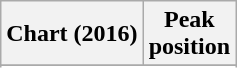<table class="wikitable sortable plainrowheaders" style="text-align:center">
<tr>
<th scope="col">Chart (2016)</th>
<th scope="col">Peak<br> position</th>
</tr>
<tr>
</tr>
<tr>
</tr>
</table>
